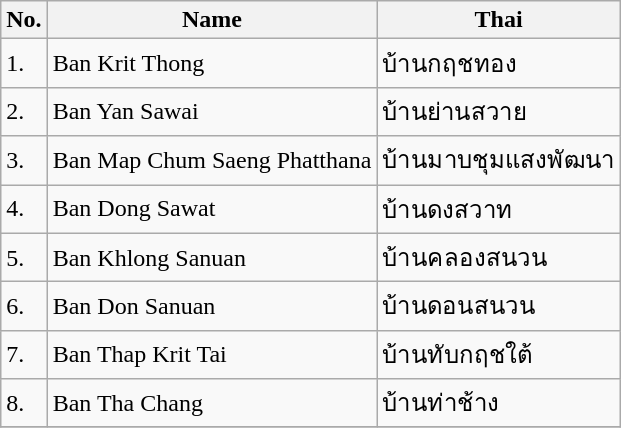<table class="wikitable sortable">
<tr>
<th>No.</th>
<th>Name</th>
<th>Thai</th>
</tr>
<tr>
<td>1.</td>
<td>Ban Krit Thong</td>
<td>บ้านกฤชทอง</td>
</tr>
<tr>
<td>2.</td>
<td>Ban Yan Sawai</td>
<td>บ้านย่านสวาย</td>
</tr>
<tr>
<td>3.</td>
<td>Ban Map Chum Saeng Phatthana</td>
<td>บ้านมาบชุมแสงพัฒนา</td>
</tr>
<tr>
<td>4.</td>
<td>Ban Dong Sawat</td>
<td>บ้านดงสวาท</td>
</tr>
<tr>
<td>5.</td>
<td>Ban Khlong Sanuan</td>
<td>บ้านคลองสนวน</td>
</tr>
<tr>
<td>6.</td>
<td>Ban Don Sanuan</td>
<td>บ้านดอนสนวน</td>
</tr>
<tr>
<td>7.</td>
<td>Ban Thap Krit Tai</td>
<td>บ้านทับกฤชใต้</td>
</tr>
<tr>
<td>8.</td>
<td>Ban Tha Chang</td>
<td>บ้านท่าช้าง</td>
</tr>
<tr>
</tr>
</table>
